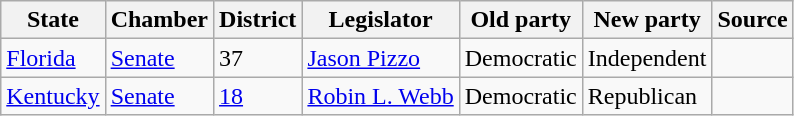<table class="wikitable">
<tr>
<th>State</th>
<th>Chamber</th>
<th>District</th>
<th>Legislator</th>
<th>Old party</th>
<th>New party</th>
<th>Source</th>
</tr>
<tr>
<td><a href='#'>Florida</a></td>
<td><a href='#'>Senate</a></td>
<td>37</td>
<td><a href='#'>Jason Pizzo</a></td>
<td>Democratic</td>
<td>Independent</td>
<td></td>
</tr>
<tr>
<td><a href='#'>Kentucky</a></td>
<td><a href='#'>Senate</a></td>
<td><a href='#'>18</a></td>
<td><a href='#'>Robin L. Webb</a></td>
<td>Democratic</td>
<td>Republican</td>
<td></td>
</tr>
</table>
